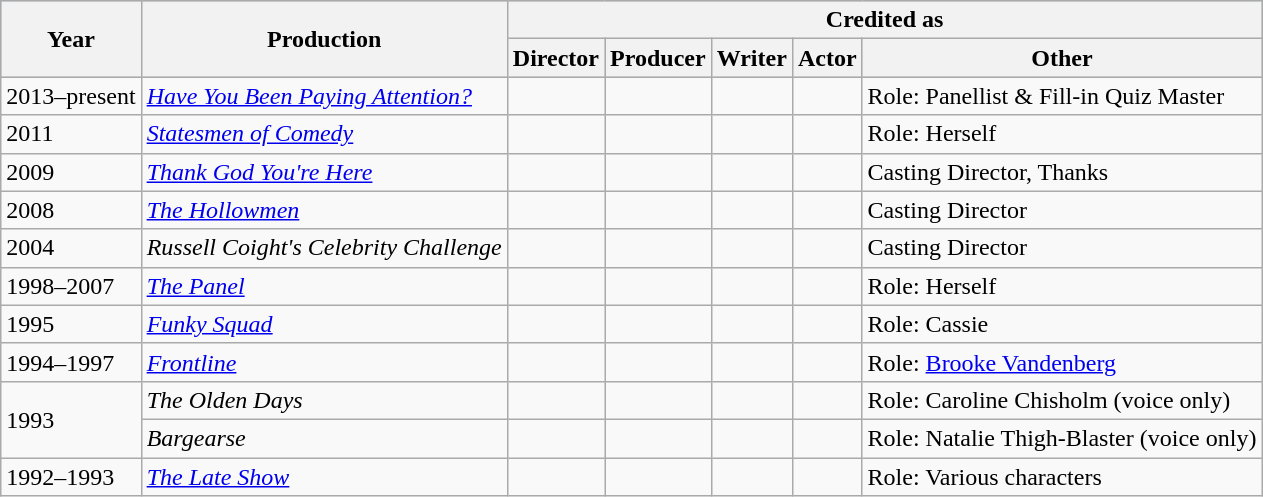<table class="wikitable">
<tr style="background:#b0c4de; text-align:center;">
<th rowspan="2">Year</th>
<th rowspan="2">Production</th>
<th colspan="5">Credited as</th>
</tr>
<tr style="background:#b0c4de; text-align:center;">
<th>Director</th>
<th>Producer</th>
<th>Writer</th>
<th>Actor</th>
<th>Other</th>
</tr>
<tr>
<td>2013–present</td>
<td><em><a href='#'>Have You Been Paying Attention?</a></em></td>
<td></td>
<td></td>
<td></td>
<td></td>
<td>Role: Panellist & Fill-in Quiz Master</td>
</tr>
<tr>
<td>2011</td>
<td><em><a href='#'>Statesmen of Comedy</a></em></td>
<td></td>
<td></td>
<td></td>
<td></td>
<td>Role: Herself</td>
</tr>
<tr>
<td>2009</td>
<td><em><a href='#'>Thank God You're Here</a></em></td>
<td></td>
<td></td>
<td></td>
<td></td>
<td>Casting Director, Thanks</td>
</tr>
<tr>
<td>2008</td>
<td><em><a href='#'>The Hollowmen</a></em></td>
<td></td>
<td></td>
<td></td>
<td></td>
<td>Casting Director</td>
</tr>
<tr>
<td>2004</td>
<td><em>Russell Coight's Celebrity Challenge</em></td>
<td></td>
<td></td>
<td></td>
<td></td>
<td>Casting Director</td>
</tr>
<tr>
<td>1998–2007</td>
<td><em><a href='#'>The Panel</a></em></td>
<td></td>
<td></td>
<td></td>
<td></td>
<td>Role: Herself</td>
</tr>
<tr>
<td>1995</td>
<td><em><a href='#'>Funky Squad</a></em></td>
<td></td>
<td></td>
<td></td>
<td></td>
<td>Role: Cassie</td>
</tr>
<tr>
<td>1994–1997</td>
<td><em><a href='#'>Frontline</a></em></td>
<td></td>
<td></td>
<td></td>
<td></td>
<td>Role: <a href='#'>Brooke Vandenberg</a></td>
</tr>
<tr>
<td rowspan="2">1993</td>
<td><em>The Olden Days</em></td>
<td></td>
<td></td>
<td></td>
<td></td>
<td>Role: Caroline Chisholm (voice only)</td>
</tr>
<tr>
<td><em>Bargearse</em></td>
<td></td>
<td></td>
<td></td>
<td></td>
<td>Role: Natalie Thigh-Blaster (voice only)</td>
</tr>
<tr>
<td>1992–1993</td>
<td><em><a href='#'>The Late Show</a></em></td>
<td></td>
<td></td>
<td></td>
<td></td>
<td>Role: Various characters</td>
</tr>
</table>
